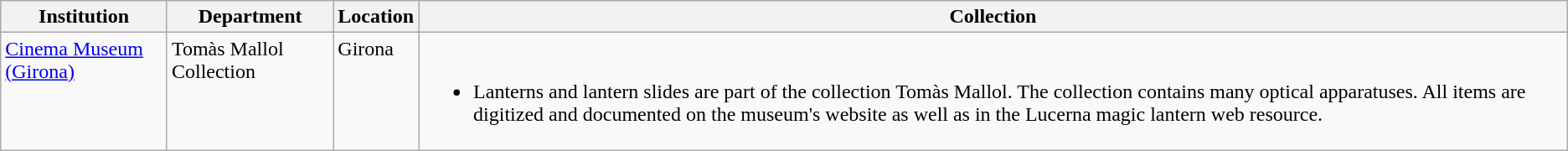<table class="wikitable sortable">
<tr>
<th scope="col">Institution</th>
<th scope="col">Department</th>
<th scope="col">Location</th>
<th scope="col" class="unsortable">Collection</th>
</tr>
<tr style="vertical-align: top;">
<td><a href='#'>Cinema Museum (Girona)</a></td>
<td>Tomàs Mallol Collection</td>
<td>Girona</td>
<td><br><ul><li>Lanterns and lantern slides are part of the collection Tomàs Mallol. The collection contains many optical apparatuses. All items are digitized and documented on the museum's website as well as in the Lucerna magic lantern web resource.</li></ul></td>
</tr>
</table>
